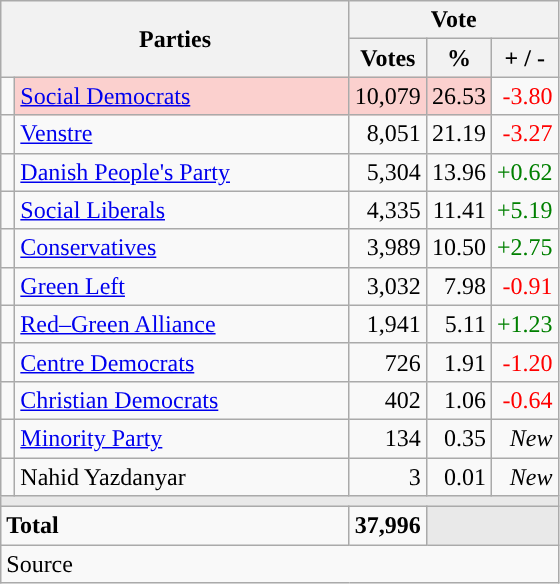<table class="wikitable" style="text-align:right;">
<tr>
<th style="text-align:centre;" rowspan="2" colspan="2" width="225">Parties</th>
<th colspan="3">Vote</th>
</tr>
<tr>
<th width="15">Votes</th>
<th width="15">%</th>
<th width="15">+ / -</th>
</tr>
<tr>
<td width="2" style="color:inherit;background:"></td>
<td bgcolor=#fbd0ce  align="left"><a href='#'>Social Democrats</a></td>
<td bgcolor=#fbd0ce>10,079</td>
<td bgcolor=#fbd0ce>26.53</td>
<td style=color:red;>-3.80</td>
</tr>
<tr>
<td width="2" style="color:inherit;background:"></td>
<td align="left"><a href='#'>Venstre</a></td>
<td>8,051</td>
<td>21.19</td>
<td style=color:red;>-3.27</td>
</tr>
<tr>
<td width="2" style="color:inherit;background:"></td>
<td align="left"><a href='#'>Danish People's Party</a></td>
<td>5,304</td>
<td>13.96</td>
<td style=color:green;>+0.62</td>
</tr>
<tr>
<td width="2" style="color:inherit;background:"></td>
<td align="left"><a href='#'>Social Liberals</a></td>
<td>4,335</td>
<td>11.41</td>
<td style=color:green;>+5.19</td>
</tr>
<tr>
<td width="2" style="color:inherit;background:"></td>
<td align="left"><a href='#'>Conservatives</a></td>
<td>3,989</td>
<td>10.50</td>
<td style=color:green;>+2.75</td>
</tr>
<tr>
<td width="2" style="color:inherit;background:"></td>
<td align="left"><a href='#'>Green Left</a></td>
<td>3,032</td>
<td>7.98</td>
<td style=color:red;>-0.91</td>
</tr>
<tr>
<td width="2" style="color:inherit;background:"></td>
<td align="left"><a href='#'>Red–Green Alliance</a></td>
<td>1,941</td>
<td>5.11</td>
<td style=color:green;>+1.23</td>
</tr>
<tr>
<td width="2" style="color:inherit;background:"></td>
<td align="left"><a href='#'>Centre Democrats</a></td>
<td>726</td>
<td>1.91</td>
<td style=color:red;>-1.20</td>
</tr>
<tr>
<td width="2" style="color:inherit;background:"></td>
<td align="left"><a href='#'>Christian Democrats</a></td>
<td>402</td>
<td>1.06</td>
<td style=color:red;>-0.64</td>
</tr>
<tr>
<td width="2" style="color:inherit;background:"></td>
<td align="left"><a href='#'>Minority Party</a></td>
<td>134</td>
<td>0.35</td>
<td><em>New</em></td>
</tr>
<tr>
<td width="2" style="color:inherit;background:"></td>
<td align="left">Nahid Yazdanyar</td>
<td>3</td>
<td>0.01</td>
<td><em>New</em></td>
</tr>
<tr>
<td colspan="7" bgcolor="#E9E9E9"></td>
</tr>
<tr>
<td align="left" colspan="2"><strong>Total</strong></td>
<td><strong>37,996</strong></td>
<td bgcolor="#E9E9E9" colspan="2"></td>
</tr>
<tr>
<td align="left" colspan="6">Source</td>
</tr>
</table>
